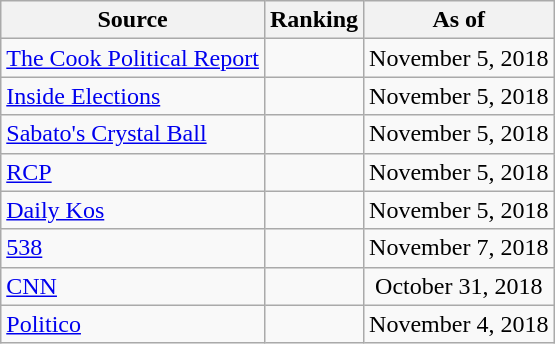<table class="wikitable" style="text-align:center">
<tr>
<th>Source</th>
<th>Ranking</th>
<th>As of</th>
</tr>
<tr>
<td align=left><a href='#'>The Cook Political Report</a></td>
<td></td>
<td>November 5, 2018</td>
</tr>
<tr>
<td align=left><a href='#'>Inside Elections</a></td>
<td></td>
<td>November 5, 2018</td>
</tr>
<tr>
<td align=left><a href='#'>Sabato's Crystal Ball</a></td>
<td></td>
<td>November 5, 2018</td>
</tr>
<tr>
<td align="left"><a href='#'>RCP</a></td>
<td></td>
<td>November 5, 2018</td>
</tr>
<tr>
<td align="left"><a href='#'>Daily Kos</a></td>
<td></td>
<td>November 5, 2018</td>
</tr>
<tr>
<td align="left"><a href='#'>538</a></td>
<td></td>
<td>November 7, 2018</td>
</tr>
<tr>
<td align="left"><a href='#'>CNN</a></td>
<td></td>
<td>October 31, 2018</td>
</tr>
<tr>
<td align="left"><a href='#'>Politico</a></td>
<td></td>
<td>November 4, 2018</td>
</tr>
</table>
